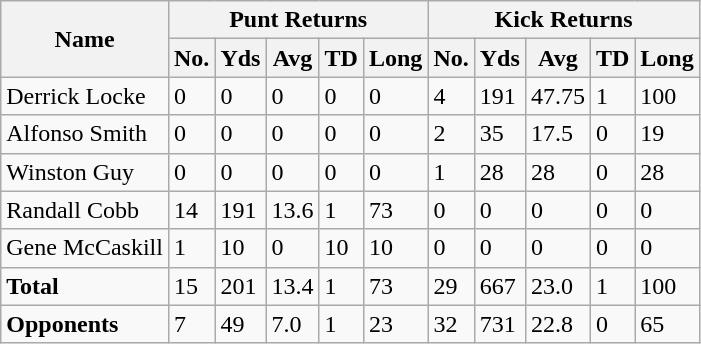<table class="wikitable" style="white-space:nowrap;">
<tr>
<th rowspan="2">Name</th>
<th colspan="5">Punt Returns</th>
<th colspan="5">Kick Returns</th>
</tr>
<tr>
<th>No.</th>
<th>Yds</th>
<th>Avg</th>
<th>TD</th>
<th>Long</th>
<th>No.</th>
<th>Yds</th>
<th>Avg</th>
<th>TD</th>
<th>Long</th>
</tr>
<tr>
<td>Derrick Locke</td>
<td>0</td>
<td>0</td>
<td>0</td>
<td>0</td>
<td>0</td>
<td>4</td>
<td>191</td>
<td>47.75</td>
<td>1</td>
<td>100</td>
</tr>
<tr>
<td>Alfonso Smith</td>
<td>0</td>
<td>0</td>
<td>0</td>
<td>0</td>
<td>0</td>
<td>2</td>
<td>35</td>
<td>17.5</td>
<td>0</td>
<td>19</td>
</tr>
<tr>
<td>Winston Guy</td>
<td>0</td>
<td>0</td>
<td>0</td>
<td>0</td>
<td>0</td>
<td>1</td>
<td>28</td>
<td>28</td>
<td>0</td>
<td>28</td>
</tr>
<tr>
<td>Randall Cobb</td>
<td>14</td>
<td>191</td>
<td>13.6</td>
<td>1</td>
<td>73</td>
<td>0</td>
<td>0</td>
<td>0</td>
<td>0</td>
<td>0</td>
</tr>
<tr>
<td>Gene McCaskill</td>
<td>1</td>
<td>10</td>
<td>0</td>
<td>10</td>
<td>10</td>
<td>0</td>
<td>0</td>
<td>0</td>
<td>0</td>
<td>0</td>
</tr>
<tr>
<td><strong>Total</strong></td>
<td>15</td>
<td>201</td>
<td>13.4</td>
<td>1</td>
<td>73</td>
<td>29</td>
<td>667</td>
<td>23.0</td>
<td>1</td>
<td>100</td>
</tr>
<tr>
<td><strong>Opponents</strong></td>
<td>7</td>
<td>49</td>
<td>7.0</td>
<td>1</td>
<td>23</td>
<td>32</td>
<td>731</td>
<td>22.8</td>
<td>0</td>
<td>65</td>
</tr>
</table>
